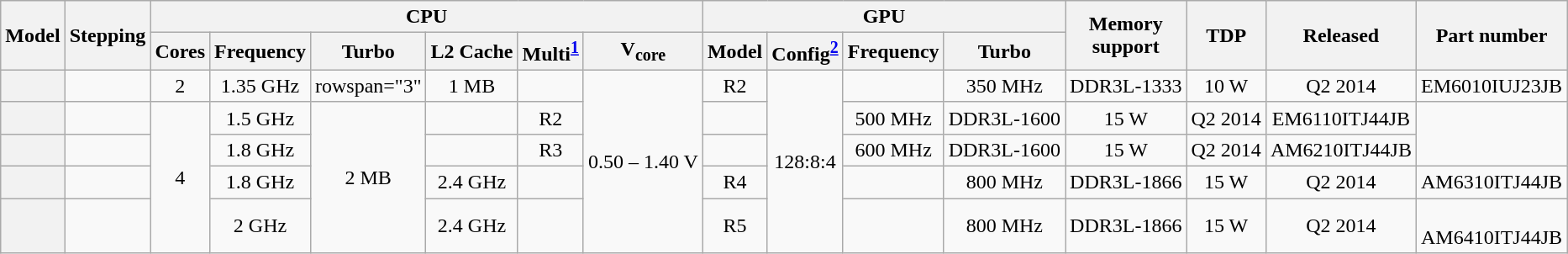<table class="wikitable" style="text-align: center">
<tr>
<th rowspan="2">Model</th>
<th rowspan="2">Stepping</th>
<th colspan="6">CPU</th>
<th colspan="4">GPU</th>
<th rowspan="2">Memory<br>support</th>
<th rowspan="2">TDP</th>
<th rowspan="2">Released</th>
<th rowspan="2">Part number</th>
</tr>
<tr>
<th>Cores</th>
<th>Frequency</th>
<th>Turbo</th>
<th>L2 Cache</th>
<th>Multi<sup><a href='#'>1</a></sup></th>
<th>V<sub>core</sub></th>
<th>Model</th>
<th>Config<sup><a href='#'>2</a></sup></th>
<th>Frequency</th>
<th>Turbo</th>
</tr>
<tr>
<th></th>
<td></td>
<td>2</td>
<td>1.35 GHz</td>
<td>rowspan="3" </td>
<td>1 MB</td>
<td></td>
<td rowspan="5">0.50 – 1.40 V</td>
<td>R2</td>
<td rowspan="5">128:8:4</td>
<td></td>
<td>350 MHz</td>
<td>DDR3L-1333</td>
<td>10 W</td>
<td>Q2 2014</td>
<td>EM6010IUJ23JB</td>
</tr>
<tr>
<th></th>
<td></td>
<td rowspan="4">4</td>
<td>1.5 GHz</td>
<td rowspan="4">2 MB</td>
<td></td>
<td>R2</td>
<td></td>
<td>500 MHz</td>
<td>DDR3L-1600</td>
<td>15 W</td>
<td>Q2 2014</td>
<td>EM6110ITJ44JB</td>
</tr>
<tr>
<th></th>
<td></td>
<td>1.8 GHz</td>
<td></td>
<td>R3</td>
<td></td>
<td>600 MHz</td>
<td>DDR3L-1600</td>
<td>15 W</td>
<td>Q2 2014</td>
<td>AM6210ITJ44JB</td>
</tr>
<tr>
<th></th>
<td></td>
<td>1.8 GHz</td>
<td>2.4 GHz</td>
<td></td>
<td>R4</td>
<td></td>
<td>800 MHz</td>
<td>DDR3L-1866</td>
<td>15 W</td>
<td>Q2 2014</td>
<td>AM6310ITJ44JB</td>
</tr>
<tr>
<th></th>
<td></td>
<td>2 GHz</td>
<td>2.4 GHz</td>
<td></td>
<td>R5</td>
<td></td>
<td>800 MHz</td>
<td>DDR3L-1866</td>
<td>15 W</td>
<td>Q2 2014</td>
<td><br>AM6410ITJ44JB</td>
</tr>
</table>
